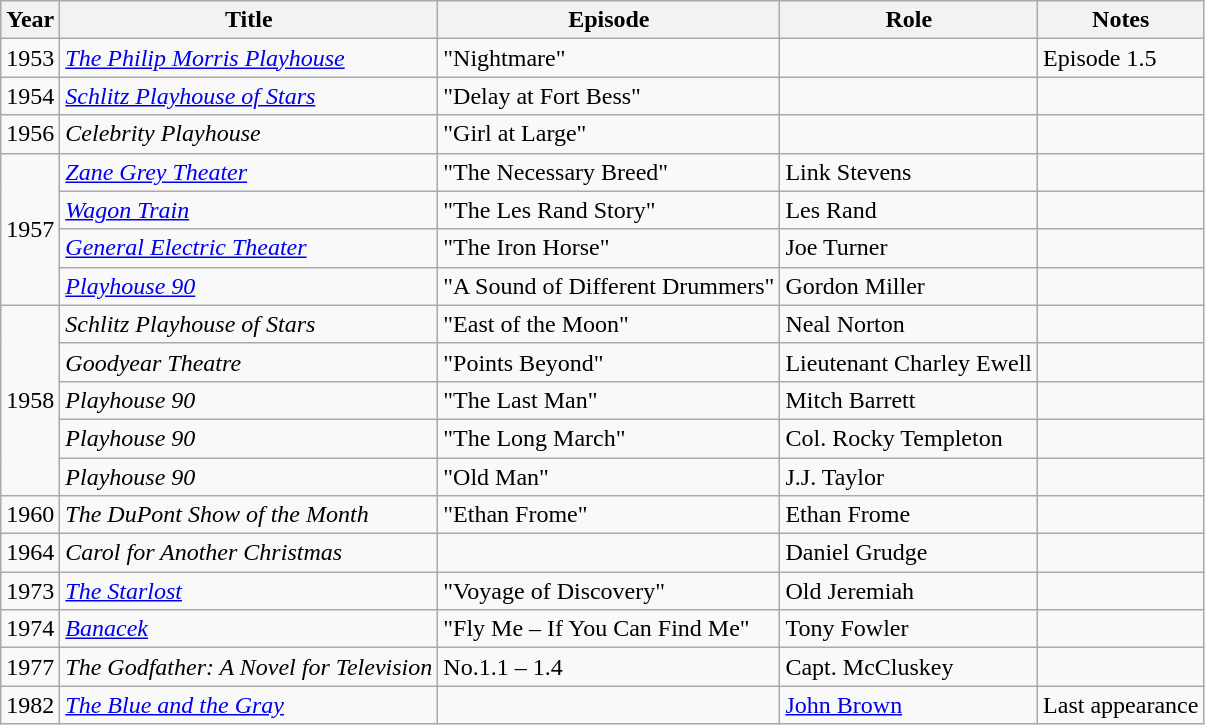<table class="wikitable sortable">
<tr>
<th>Year</th>
<th>Title</th>
<th class="unsortable">Episode</th>
<th class="unsortable">Role</th>
<th class="unsortable">Notes</th>
</tr>
<tr>
<td>1953</td>
<td><em><a href='#'>The Philip Morris Playhouse</a></em></td>
<td>"Nightmare"</td>
<td></td>
<td>Episode 1.5</td>
</tr>
<tr>
<td>1954</td>
<td><em><a href='#'>Schlitz Playhouse of Stars</a></em></td>
<td>"Delay at Fort Bess"</td>
<td></td>
<td></td>
</tr>
<tr>
<td>1956</td>
<td><em>Celebrity Playhouse</em></td>
<td>"Girl at Large"</td>
<td></td>
<td></td>
</tr>
<tr>
<td rowspan=4>1957</td>
<td><em><a href='#'>Zane Grey Theater</a></em></td>
<td>"The Necessary Breed"</td>
<td>Link Stevens</td>
<td></td>
</tr>
<tr>
<td><em><a href='#'>Wagon Train</a></em></td>
<td>"The Les Rand Story"</td>
<td>Les Rand</td>
<td></td>
</tr>
<tr>
<td><em><a href='#'>General Electric Theater</a></em></td>
<td>"The Iron Horse"</td>
<td>Joe Turner</td>
<td></td>
</tr>
<tr>
<td><em><a href='#'>Playhouse 90</a></em></td>
<td>"A Sound of Different Drummers"</td>
<td>Gordon Miller</td>
<td></td>
</tr>
<tr>
<td rowspan=5>1958</td>
<td><em>Schlitz Playhouse of Stars</em></td>
<td>"East of the Moon"</td>
<td>Neal Norton</td>
<td></td>
</tr>
<tr>
<td><em>Goodyear Theatre</em></td>
<td>"Points Beyond"</td>
<td>Lieutenant Charley Ewell</td>
<td></td>
</tr>
<tr>
<td><em>Playhouse 90</em></td>
<td>"The Last Man"</td>
<td>Mitch Barrett</td>
<td></td>
</tr>
<tr>
<td><em>Playhouse 90</em></td>
<td>"The Long March"</td>
<td>Col. Rocky Templeton</td>
<td></td>
</tr>
<tr>
<td><em>Playhouse 90</em></td>
<td>"Old Man"</td>
<td>J.J. Taylor</td>
<td></td>
</tr>
<tr>
<td>1960</td>
<td><em>The DuPont Show of the Month</em></td>
<td>"Ethan Frome"</td>
<td>Ethan Frome</td>
<td></td>
</tr>
<tr>
<td>1964</td>
<td><em>Carol for Another Christmas</em></td>
<td></td>
<td>Daniel Grudge</td>
<td></td>
</tr>
<tr>
<td>1973</td>
<td><em><a href='#'>The Starlost</a></em></td>
<td>"Voyage of Discovery"</td>
<td>Old Jeremiah</td>
<td></td>
</tr>
<tr>
<td>1974</td>
<td><em><a href='#'>Banacek</a></em></td>
<td>"Fly Me – If You Can Find Me"</td>
<td>Tony Fowler</td>
<td></td>
</tr>
<tr>
<td>1977</td>
<td><em>The Godfather: A Novel for Television</em></td>
<td>No.1.1 – 1.4</td>
<td>Capt. McCluskey</td>
<td></td>
</tr>
<tr>
<td>1982</td>
<td><em><a href='#'>The Blue and the Gray</a></em></td>
<td></td>
<td><a href='#'>John Brown</a></td>
<td>Last appearance</td>
</tr>
</table>
